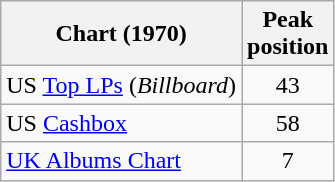<table class="wikitable">
<tr>
<th>Chart (1970)</th>
<th>Peak<br>position</th>
</tr>
<tr>
<td>US <a href='#'>Top LPs</a> (<em>Billboard</em>)</td>
<td align="center">43</td>
</tr>
<tr>
<td>US <a href='#'>Cashbox</a></td>
<td align="center">58</td>
</tr>
<tr>
<td><a href='#'>UK Albums Chart</a></td>
<td align="center">7</td>
</tr>
</table>
